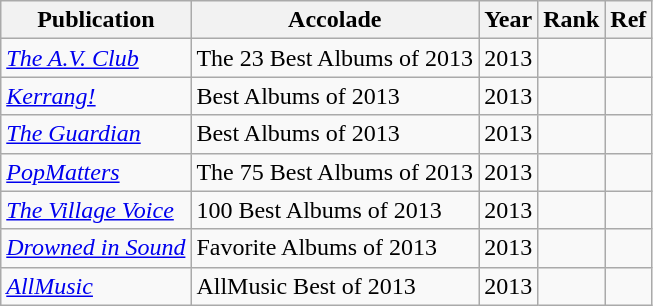<table class="wikitable sortable">
<tr>
<th>Publication</th>
<th>Accolade</th>
<th>Year</th>
<th>Rank</th>
<th>Ref</th>
</tr>
<tr>
<td><em><a href='#'>The A.V. Club</a></em></td>
<td>The 23 Best Albums of 2013</td>
<td>2013</td>
<td></td>
<td></td>
</tr>
<tr>
<td><em><a href='#'>Kerrang!</a></em></td>
<td>Best Albums of 2013</td>
<td>2013</td>
<td></td>
<td></td>
</tr>
<tr>
<td><em><a href='#'>The Guardian</a></em></td>
<td>Best Albums of 2013</td>
<td>2013</td>
<td></td>
<td></td>
</tr>
<tr>
<td><em><a href='#'>PopMatters</a></em></td>
<td>The 75 Best Albums of 2013</td>
<td>2013</td>
<td></td>
<td></td>
</tr>
<tr>
<td><em><a href='#'>The Village Voice</a></em></td>
<td>100 Best Albums of 2013</td>
<td>2013</td>
<td></td>
<td></td>
</tr>
<tr>
<td><em><a href='#'>Drowned in Sound</a></em></td>
<td>Favorite Albums of 2013</td>
<td>2013</td>
<td></td>
<td></td>
</tr>
<tr>
<td><em><a href='#'>AllMusic</a></em></td>
<td>AllMusic Best of 2013</td>
<td>2013</td>
<td></td>
<td></td>
</tr>
</table>
